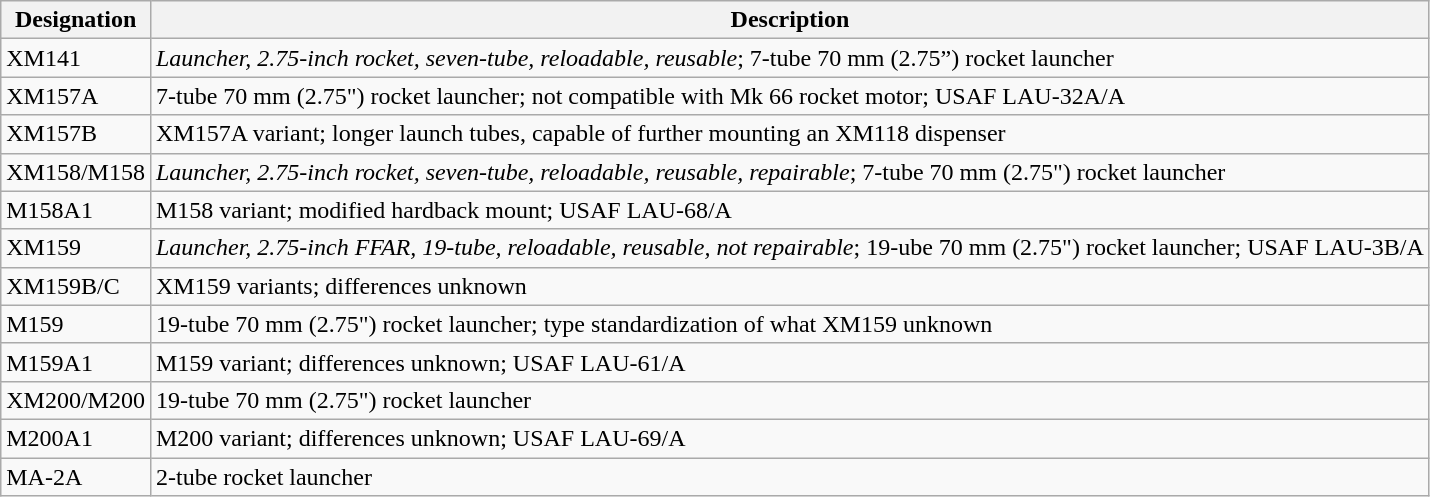<table class="wikitable">
<tr>
<th>Designation</th>
<th>Description</th>
</tr>
<tr>
<td>XM141</td>
<td><em>Launcher, 2.75-inch rocket, seven-tube, reloadable, reusable</em>; 7-tube 70 mm (2.75”) rocket launcher</td>
</tr>
<tr>
<td>XM157A</td>
<td>7-tube 70 mm (2.75") rocket launcher; not compatible with Mk 66 rocket motor; USAF LAU-32A/A</td>
</tr>
<tr>
<td>XM157B</td>
<td>XM157A variant; longer launch tubes, capable of further mounting an XM118 dispenser</td>
</tr>
<tr>
<td>XM158/M158</td>
<td><em>Launcher, 2.75-inch rocket, seven-tube, reloadable, reusable, repairable</em>; 7-tube 70 mm (2.75") rocket launcher</td>
</tr>
<tr>
<td>M158A1</td>
<td>M158 variant; modified hardback mount; USAF LAU-68/A</td>
</tr>
<tr>
<td>XM159</td>
<td><em>Launcher, 2.75-inch FFAR, 19-tube, reloadable, reusable, not repairable</em>; 19-ube 70 mm (2.75") rocket launcher; USAF LAU-3B/A</td>
</tr>
<tr>
<td>XM159B/C</td>
<td>XM159 variants; differences unknown</td>
</tr>
<tr>
<td>M159</td>
<td>19-tube 70 mm (2.75") rocket launcher; type standardization of what XM159 unknown</td>
</tr>
<tr>
<td>M159A1</td>
<td>M159 variant; differences unknown; USAF LAU-61/A</td>
</tr>
<tr>
<td>XM200/M200</td>
<td>19-tube 70 mm (2.75") rocket launcher</td>
</tr>
<tr>
<td>M200A1</td>
<td>M200 variant; differences unknown; USAF LAU-69/A</td>
</tr>
<tr>
<td>MA-2A</td>
<td>2-tube rocket launcher</td>
</tr>
</table>
